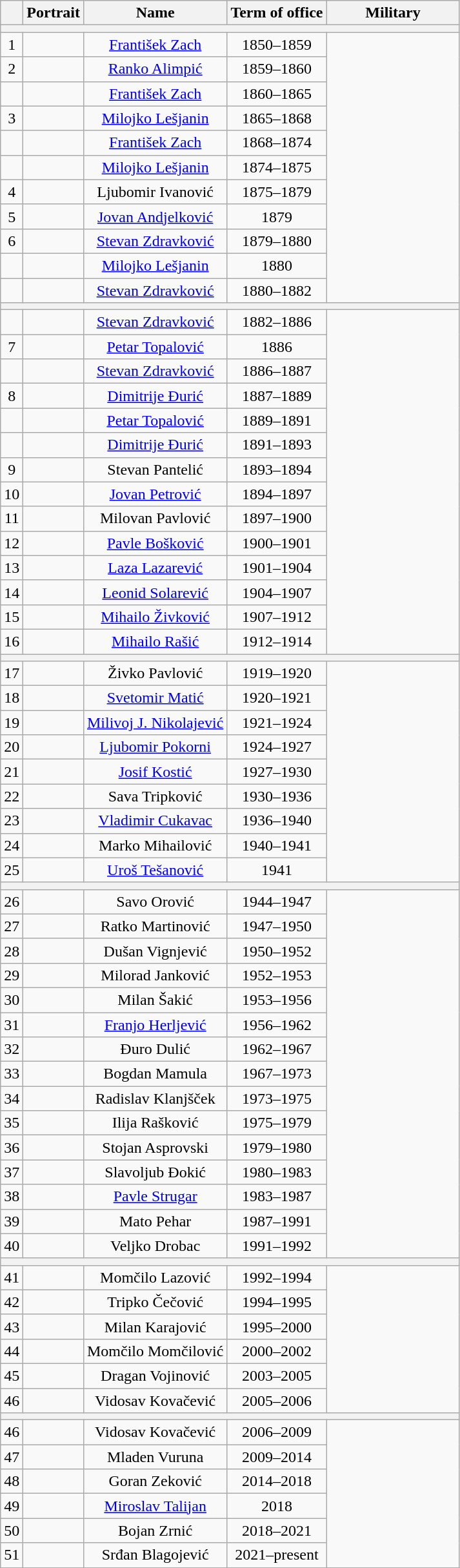<table class="wikitable" style="text-align:center">
<tr>
<th></th>
<th>Portrait</th>
<th>Name</th>
<th>Term of office</th>
<th width=130>Military</th>
</tr>
<tr>
<th colspan=5></th>
</tr>
<tr>
<td>1</td>
<td></td>
<td><a href='#'>František Zach</a></td>
<td>1850–1859</td>
<td rowspan=11></td>
</tr>
<tr>
<td>2</td>
<td></td>
<td><a href='#'>Ranko Alimpić</a></td>
<td>1859–1860</td>
</tr>
<tr>
<td></td>
<td></td>
<td><a href='#'>František Zach</a></td>
<td>1860–1865</td>
</tr>
<tr>
<td>3</td>
<td></td>
<td><a href='#'>Milojko Lešjanin</a></td>
<td>1865–1868</td>
</tr>
<tr>
<td></td>
<td></td>
<td><a href='#'>František Zach</a></td>
<td>1868–1874</td>
</tr>
<tr>
<td></td>
<td></td>
<td><a href='#'>Milojko Lešjanin</a></td>
<td>1874–1875</td>
</tr>
<tr>
<td>4</td>
<td></td>
<td>Ljubomir Ivanović</td>
<td>1875–1879</td>
</tr>
<tr>
<td>5</td>
<td></td>
<td><a href='#'>Jovan Andjelković</a></td>
<td>1879</td>
</tr>
<tr>
<td>6</td>
<td></td>
<td><a href='#'>Stevan Zdravković</a></td>
<td>1879–1880</td>
</tr>
<tr>
<td></td>
<td></td>
<td><a href='#'>Milojko Lešjanin</a></td>
<td>1880</td>
</tr>
<tr>
<td></td>
<td></td>
<td><a href='#'>Stevan Zdravković</a></td>
<td>1880–1882</td>
</tr>
<tr>
<th colspan=5></th>
</tr>
<tr>
<td></td>
<td></td>
<td><a href='#'>Stevan Zdravković</a></td>
<td>1882–1886</td>
<td rowspan=14></td>
</tr>
<tr>
<td>7</td>
<td></td>
<td><a href='#'>Petar Topalović</a></td>
<td>1886</td>
</tr>
<tr>
<td></td>
<td></td>
<td><a href='#'>Stevan Zdravković</a></td>
<td>1886–1887</td>
</tr>
<tr>
<td>8</td>
<td></td>
<td><a href='#'>Dimitrije Đurić</a></td>
<td>1887–1889</td>
</tr>
<tr>
<td></td>
<td></td>
<td><a href='#'>Petar Topalović</a></td>
<td>1889–1891</td>
</tr>
<tr>
<td></td>
<td></td>
<td><a href='#'>Dimitrije Đurić</a></td>
<td>1891–1893</td>
</tr>
<tr>
<td>9</td>
<td></td>
<td>Stevan Pantelić</td>
<td>1893–1894</td>
</tr>
<tr>
<td>10</td>
<td></td>
<td><a href='#'>Jovan Petrović</a></td>
<td>1894–1897</td>
</tr>
<tr>
<td>11</td>
<td></td>
<td>Milovan Pavlović</td>
<td>1897–1900</td>
</tr>
<tr>
<td>12</td>
<td></td>
<td><a href='#'>Pavle Bošković</a></td>
<td>1900–1901</td>
</tr>
<tr>
<td>13</td>
<td></td>
<td><a href='#'>Laza Lazarević</a></td>
<td>1901–1904</td>
</tr>
<tr>
<td>14</td>
<td></td>
<td><a href='#'>Leonid Solarević</a></td>
<td>1904–1907</td>
</tr>
<tr>
<td>15</td>
<td></td>
<td><a href='#'>Mihailo Živković</a></td>
<td>1907–1912</td>
</tr>
<tr>
<td>16</td>
<td></td>
<td><a href='#'>Mihailo Rašić</a></td>
<td>1912–1914</td>
</tr>
<tr>
<th colspan=5></th>
</tr>
<tr>
<td>17</td>
<td></td>
<td>Živko Pavlović</td>
<td>1919–1920</td>
<td rowspan=9></td>
</tr>
<tr>
<td>18</td>
<td></td>
<td><a href='#'>Svetomir Matić</a></td>
<td>1920–1921</td>
</tr>
<tr>
<td>19</td>
<td></td>
<td><a href='#'>Milivoj J. Nikolajević</a></td>
<td>1921–1924</td>
</tr>
<tr>
<td>20</td>
<td></td>
<td><a href='#'>Ljubomir Pokorni</a></td>
<td>1924–1927</td>
</tr>
<tr>
<td>21</td>
<td></td>
<td><a href='#'>Josif Kostić</a></td>
<td>1927–1930</td>
</tr>
<tr>
<td>22</td>
<td></td>
<td>Sava Tripković</td>
<td>1930–1936</td>
</tr>
<tr>
<td>23</td>
<td></td>
<td><a href='#'>Vladimir Cukavac</a></td>
<td>1936–1940</td>
</tr>
<tr>
<td>24</td>
<td></td>
<td>Marko Mihailović</td>
<td>1940–1941</td>
</tr>
<tr>
<td>25</td>
<td></td>
<td><a href='#'>Uroš Tešanović</a></td>
<td>1941</td>
</tr>
<tr>
<th colspan=5></th>
</tr>
<tr>
<td>26</td>
<td></td>
<td>Savo Orović</td>
<td>1944–1947</td>
<td rowspan=15></td>
</tr>
<tr>
<td>27</td>
<td></td>
<td>Ratko Martinović</td>
<td>1947–1950</td>
</tr>
<tr>
<td>28</td>
<td></td>
<td>Dušan Vignjević</td>
<td>1950–1952</td>
</tr>
<tr>
<td>29</td>
<td></td>
<td>Milorad Janković</td>
<td>1952–1953</td>
</tr>
<tr>
<td>30</td>
<td></td>
<td>Milan Šakić</td>
<td>1953–1956</td>
</tr>
<tr>
<td>31</td>
<td></td>
<td><a href='#'>Franjo Herljević</a></td>
<td>1956–1962</td>
</tr>
<tr>
<td>32</td>
<td></td>
<td>Đuro Dulić</td>
<td>1962–1967</td>
</tr>
<tr>
<td>33</td>
<td></td>
<td>Bogdan Mamula</td>
<td>1967–1973</td>
</tr>
<tr>
<td>34</td>
<td></td>
<td>Radislav Klanjšček</td>
<td>1973–1975</td>
</tr>
<tr>
<td>35</td>
<td></td>
<td>Ilija Rašković</td>
<td>1975–1979</td>
</tr>
<tr>
<td>36</td>
<td></td>
<td>Stojan Asprovski</td>
<td>1979–1980</td>
</tr>
<tr>
<td>37</td>
<td></td>
<td>Slavoljub Đokić</td>
<td>1980–1983</td>
</tr>
<tr>
<td>38</td>
<td></td>
<td><a href='#'>Pavle Strugar</a></td>
<td>1983–1987</td>
</tr>
<tr>
<td>39</td>
<td></td>
<td>Mato Pehar</td>
<td>1987–1991</td>
</tr>
<tr>
<td>40</td>
<td></td>
<td>Veljko Drobac</td>
<td>1991–1992</td>
</tr>
<tr>
<th colspan=5></th>
</tr>
<tr>
<td>41</td>
<td></td>
<td>Momčilo Lazović</td>
<td>1992–1994</td>
<td rowspan=6></td>
</tr>
<tr>
<td>42</td>
<td></td>
<td>Tripko Čečović</td>
<td>1994–1995</td>
</tr>
<tr>
<td>43</td>
<td></td>
<td>Milan Karajović</td>
<td>1995–2000</td>
</tr>
<tr>
<td>44</td>
<td></td>
<td>Momčilo Momčilović</td>
<td>2000–2002</td>
</tr>
<tr>
<td>45</td>
<td></td>
<td>Dragan Vojinović</td>
<td>2003–2005</td>
</tr>
<tr>
<td>46</td>
<td></td>
<td>Vidosav Kovačević</td>
<td>2005–2006</td>
</tr>
<tr>
<th colspan=5></th>
</tr>
<tr>
<td>46</td>
<td></td>
<td>Vidosav Kovačević</td>
<td>2006–2009</td>
<td rowspan=6></td>
</tr>
<tr>
<td>47</td>
<td></td>
<td>Mladen Vuruna</td>
<td>2009–2014</td>
</tr>
<tr>
<td>48</td>
<td></td>
<td>Goran Zeković</td>
<td>2014–2018</td>
</tr>
<tr>
<td>49</td>
<td></td>
<td><a href='#'>Miroslav Talijan</a></td>
<td>2018</td>
</tr>
<tr>
<td>50</td>
<td></td>
<td>Bojan Zrnić</td>
<td>2018–2021</td>
</tr>
<tr>
<td>51</td>
<td></td>
<td>Srđan Blagojević</td>
<td>2021–present</td>
</tr>
</table>
